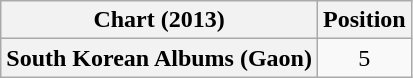<table class="wikitable plainrowheaders">
<tr>
<th>Chart (2013)</th>
<th>Position</th>
</tr>
<tr>
<th scope="row">South Korean Albums (Gaon)</th>
<td style="text-align:center;">5</td>
</tr>
</table>
